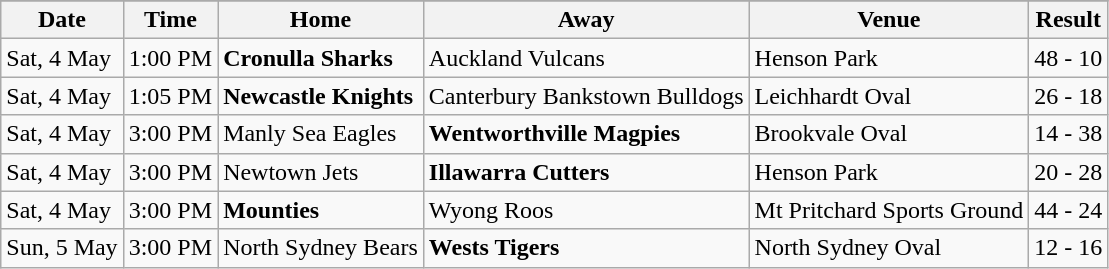<table align="center" class="wikitable">
<tr bgcolor="#FF0033">
</tr>
<tr>
<th>Date</th>
<th>Time</th>
<th>Home</th>
<th>Away</th>
<th>Venue</th>
<th>Result</th>
</tr>
<tr>
<td>Sat, 4 May</td>
<td>1:00 PM</td>
<td><strong>Cronulla Sharks</strong></td>
<td>Auckland Vulcans</td>
<td>Henson Park</td>
<td>48 - 10</td>
</tr>
<tr>
<td>Sat, 4 May</td>
<td>1:05 PM</td>
<td><strong>Newcastle Knights</strong></td>
<td>Canterbury Bankstown Bulldogs</td>
<td>Leichhardt Oval</td>
<td>26 - 18</td>
</tr>
<tr>
<td>Sat, 4 May</td>
<td>3:00 PM</td>
<td>Manly Sea Eagles</td>
<td><strong>Wentworthville Magpies</strong></td>
<td>Brookvale Oval</td>
<td>14 - 38</td>
</tr>
<tr>
<td>Sat, 4 May</td>
<td>3:00 PM</td>
<td>Newtown Jets</td>
<td><strong>Illawarra Cutters</strong></td>
<td>Henson Park</td>
<td>20 - 28</td>
</tr>
<tr>
<td>Sat, 4 May</td>
<td>3:00 PM</td>
<td><strong>Mounties</strong></td>
<td>Wyong Roos</td>
<td>Mt Pritchard Sports Ground</td>
<td>44 - 24</td>
</tr>
<tr>
<td>Sun, 5 May</td>
<td>3:00 PM</td>
<td>North Sydney Bears</td>
<td><strong>Wests Tigers</strong></td>
<td>North Sydney Oval</td>
<td>12 - 16</td>
</tr>
</table>
